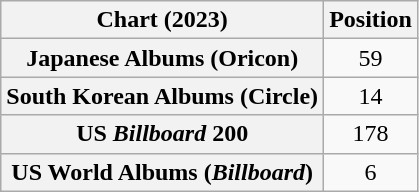<table class="wikitable sortable plainrowheaders" style="text-align:center">
<tr>
<th scope="col">Chart (2023)</th>
<th scope="col">Position</th>
</tr>
<tr>
<th scope="row">Japanese Albums (Oricon)</th>
<td>59</td>
</tr>
<tr>
<th scope="row">South Korean Albums (Circle)</th>
<td>14</td>
</tr>
<tr>
<th scope="row">US <em>Billboard</em> 200</th>
<td>178</td>
</tr>
<tr>
<th scope="row">US World Albums (<em>Billboard</em>)</th>
<td>6</td>
</tr>
</table>
